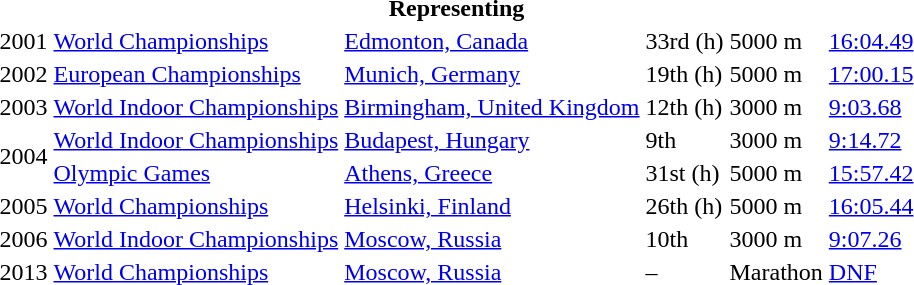<table>
<tr>
<th colspan="6">Representing </th>
</tr>
<tr>
<td>2001</td>
<td><a href='#'>World Championships</a></td>
<td><a href='#'>Edmonton, Canada</a></td>
<td>33rd (h)</td>
<td>5000 m</td>
<td><a href='#'>16:04.49</a></td>
</tr>
<tr>
<td>2002</td>
<td><a href='#'>European Championships</a></td>
<td><a href='#'>Munich, Germany</a></td>
<td>19th (h)</td>
<td>5000 m</td>
<td><a href='#'>17:00.15</a></td>
</tr>
<tr>
<td>2003</td>
<td><a href='#'>World Indoor Championships</a></td>
<td><a href='#'>Birmingham, United Kingdom</a></td>
<td>12th (h)</td>
<td>3000 m</td>
<td><a href='#'>9:03.68</a></td>
</tr>
<tr>
<td rowspan=2>2004</td>
<td><a href='#'>World Indoor Championships</a></td>
<td><a href='#'>Budapest, Hungary</a></td>
<td>9th</td>
<td>3000 m</td>
<td><a href='#'>9:14.72</a></td>
</tr>
<tr>
<td><a href='#'>Olympic Games</a></td>
<td><a href='#'>Athens, Greece</a></td>
<td>31st (h)</td>
<td>5000 m</td>
<td><a href='#'>15:57.42</a></td>
</tr>
<tr>
<td>2005</td>
<td><a href='#'>World Championships</a></td>
<td><a href='#'>Helsinki, Finland</a></td>
<td>26th (h)</td>
<td>5000 m</td>
<td><a href='#'>16:05.44</a></td>
</tr>
<tr>
<td>2006</td>
<td><a href='#'>World Indoor Championships</a></td>
<td><a href='#'>Moscow, Russia</a></td>
<td>10th</td>
<td>3000 m</td>
<td><a href='#'>9:07.26</a></td>
</tr>
<tr>
<td>2013</td>
<td><a href='#'>World Championships</a></td>
<td><a href='#'>Moscow, Russia</a></td>
<td>–</td>
<td>Marathon</td>
<td><a href='#'>DNF</a></td>
</tr>
</table>
